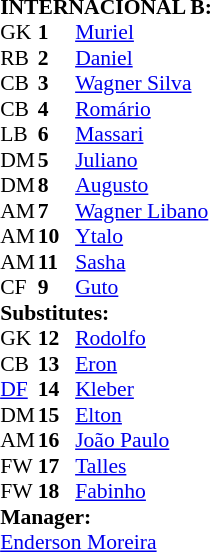<table style="font-size:90%" cellspacing="0" cellpadding="0" align=center>
<tr>
<td colspan=4><strong>INTERNACIONAL B:</strong></td>
</tr>
<tr>
<th width=25></th>
<th width=25></th>
</tr>
<tr>
<td>GK</td>
<td><strong>1</strong></td>
<td><a href='#'>Muriel</a></td>
</tr>
<tr>
<td>RB</td>
<td><strong>2</strong></td>
<td><a href='#'>Daniel</a></td>
</tr>
<tr>
<td>CB</td>
<td><strong>3</strong></td>
<td><a href='#'>Wagner Silva</a></td>
</tr>
<tr>
<td>CB</td>
<td><strong>4</strong></td>
<td><a href='#'>Romário</a></td>
<td></td>
<td></td>
</tr>
<tr>
<td>LB</td>
<td><strong>6</strong></td>
<td><a href='#'>Massari</a></td>
<td></td>
<td></td>
</tr>
<tr>
<td>DM</td>
<td><strong>5</strong></td>
<td><a href='#'>Juliano</a></td>
<td></td>
<td></td>
<td></td>
</tr>
<tr>
<td>DM</td>
<td><strong>8</strong></td>
<td><a href='#'>Augusto</a></td>
<td></td>
<td></td>
</tr>
<tr>
<td>AM</td>
<td><strong>7</strong></td>
<td><a href='#'>Wagner Libano</a></td>
<td></td>
<td></td>
</tr>
<tr>
<td>AM</td>
<td><strong>10</strong></td>
<td><a href='#'>Ytalo</a></td>
</tr>
<tr>
<td>AM</td>
<td><strong>11</strong></td>
<td><a href='#'>Sasha</a></td>
<td></td>
<td></td>
</tr>
<tr>
<td>CF</td>
<td><strong>9</strong></td>
<td><a href='#'>Guto</a></td>
</tr>
<tr>
<td colspan=3><strong>Substitutes:</strong></td>
</tr>
<tr>
<td>GK</td>
<td><strong>12</strong></td>
<td><a href='#'>Rodolfo</a></td>
</tr>
<tr>
<td>CB</td>
<td><strong>13</strong></td>
<td><a href='#'>Eron</a></td>
</tr>
<tr>
<td><a href='#'>DF</a></td>
<td><strong>14</strong></td>
<td><a href='#'>Kleber</a></td>
</tr>
<tr>
<td>DM</td>
<td><strong>15</strong></td>
<td><a href='#'>Elton</a></td>
</tr>
<tr>
<td>AM</td>
<td><strong>16</strong></td>
<td><a href='#'>João Paulo</a></td>
<td></td>
<td></td>
</tr>
<tr>
<td>FW</td>
<td><strong>17</strong></td>
<td><a href='#'>Talles</a></td>
<td></td>
<td></td>
</tr>
<tr>
<td>FW</td>
<td><strong>18</strong></td>
<td><a href='#'>Fabinho</a></td>
<td></td>
<td></td>
</tr>
<tr>
<td colspan=3><strong>Manager:</strong></td>
</tr>
<tr>
<td colspan=4><a href='#'>Enderson Moreira</a></td>
</tr>
</table>
